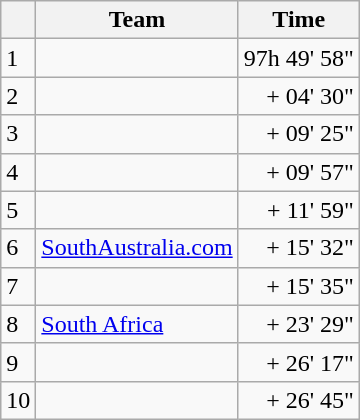<table class=wikitable>
<tr>
<th></th>
<th>Team</th>
<th>Time</th>
</tr>
<tr>
<td>1</td>
<td></td>
<td align=right>97h 49' 58"</td>
</tr>
<tr>
<td>2</td>
<td></td>
<td align=right>+ 04' 30"</td>
</tr>
<tr>
<td>3</td>
<td></td>
<td align=right>+ 09' 25"</td>
</tr>
<tr>
<td>4</td>
<td></td>
<td align=right>+ 09' 57"</td>
</tr>
<tr>
<td>5</td>
<td></td>
<td align=right>+ 11' 59"</td>
</tr>
<tr>
<td>6</td>
<td><a href='#'>SouthAustralia.com</a></td>
<td align=right>+ 15' 32"</td>
</tr>
<tr>
<td>7</td>
<td></td>
<td align=right>+ 15' 35"</td>
</tr>
<tr>
<td>8</td>
<td><a href='#'>South Africa</a></td>
<td align=right>+ 23' 29"</td>
</tr>
<tr>
<td>9</td>
<td></td>
<td align=right>+ 26' 17"</td>
</tr>
<tr>
<td>10</td>
<td></td>
<td align=right>+ 26' 45"</td>
</tr>
</table>
